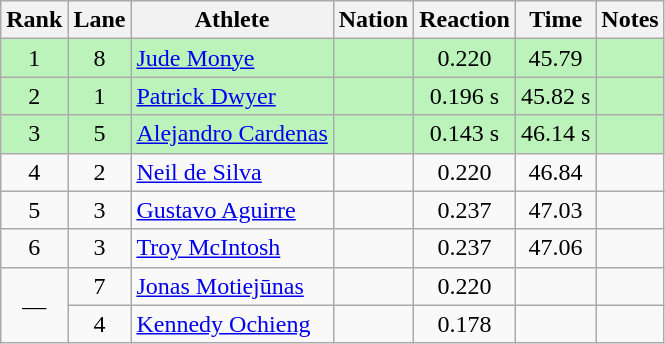<table class="wikitable sortable" style="text-align:center">
<tr>
<th>Rank</th>
<th>Lane</th>
<th>Athlete</th>
<th>Nation</th>
<th>Reaction</th>
<th>Time</th>
<th>Notes</th>
</tr>
<tr bgcolor = "bbf3bb">
<td align="center">1</td>
<td align="center">8</td>
<td align="left"><a href='#'>Jude Monye</a></td>
<td align="left"></td>
<td align="center">0.220</td>
<td align="center">45.79</td>
<td></td>
</tr>
<tr bgcolor = "bbf3bb">
<td align="center">2</td>
<td align="center">1</td>
<td align="left"><a href='#'>Patrick Dwyer</a></td>
<td align="left"></td>
<td align="center">0.196 s</td>
<td align="center">45.82 s</td>
<td></td>
</tr>
<tr bgcolor = "bbf3bb">
<td align="center">3</td>
<td align="center">5</td>
<td align="left"><a href='#'>Alejandro Cardenas</a></td>
<td align="left"></td>
<td align="center">0.143 s</td>
<td align="center">46.14 s</td>
<td></td>
</tr>
<tr>
<td align="center">4</td>
<td align="center">2</td>
<td align="left"><a href='#'>Neil de Silva</a></td>
<td align="left"></td>
<td align="center">0.220</td>
<td align="center">46.84</td>
<td align="center"></td>
</tr>
<tr>
<td align="center">5</td>
<td align="center">3</td>
<td align="left"><a href='#'>Gustavo Aguirre</a></td>
<td align="left"></td>
<td align="center">0.237</td>
<td align="center">47.03</td>
<td align="center"></td>
</tr>
<tr>
<td align="center">6</td>
<td align="center">3</td>
<td align="left"><a href='#'>Troy McIntosh</a></td>
<td align="left"></td>
<td align="center">0.237</td>
<td align="center">47.06</td>
<td align="center"></td>
</tr>
<tr>
<td data-sort-value=7 rowspan=2>—</td>
<td align="center">7</td>
<td align="left"><a href='#'>Jonas Motiejūnas</a></td>
<td align="left"></td>
<td align="center">0.220</td>
<td align="center"></td>
<td align="center"></td>
</tr>
<tr>
<td align="center">4</td>
<td align="left"><a href='#'>Kennedy Ochieng</a></td>
<td align="left"></td>
<td align="center">0.178</td>
<td align="center"></td>
<td align="center"></td>
</tr>
</table>
